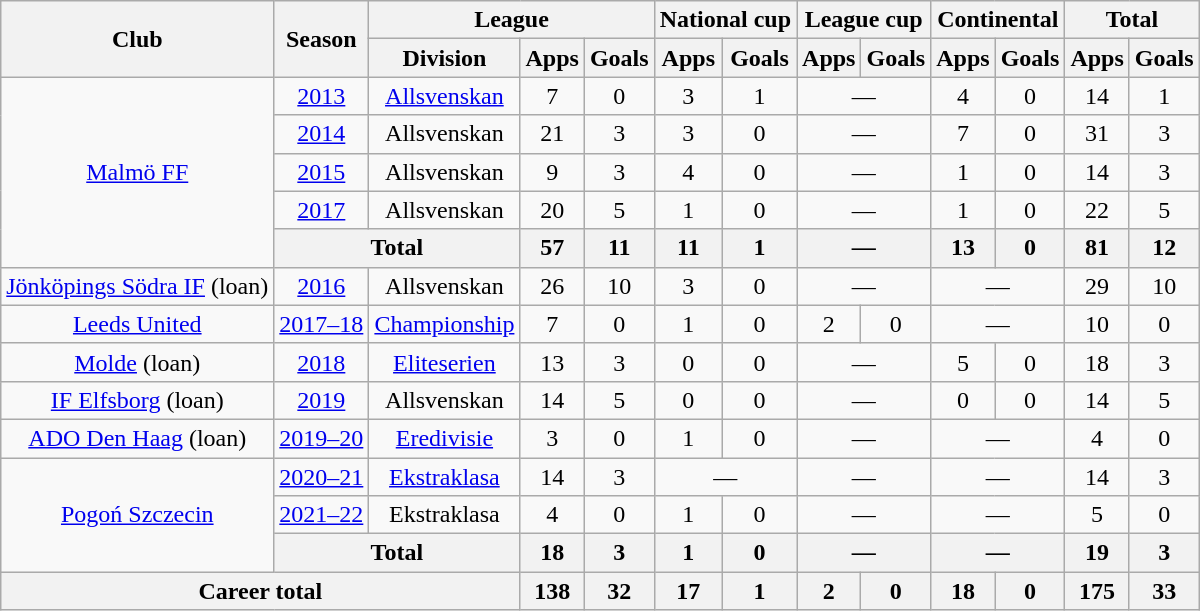<table class="wikitable" style="text-align:center">
<tr>
<th rowspan="2">Club</th>
<th rowspan="2">Season</th>
<th colspan="3">League</th>
<th colspan="2">National cup</th>
<th colspan="2">League cup</th>
<th colspan="2">Continental</th>
<th colspan="3">Total</th>
</tr>
<tr>
<th>Division</th>
<th>Apps</th>
<th>Goals</th>
<th>Apps</th>
<th>Goals</th>
<th>Apps</th>
<th>Goals</th>
<th>Apps</th>
<th>Goals</th>
<th>Apps</th>
<th>Goals</th>
</tr>
<tr>
<td rowspan="5"><a href='#'>Malmö FF</a></td>
<td><a href='#'>2013</a></td>
<td><a href='#'>Allsvenskan</a></td>
<td>7</td>
<td>0</td>
<td>3</td>
<td>1</td>
<td colspan="2">—</td>
<td>4</td>
<td>0</td>
<td>14</td>
<td>1</td>
</tr>
<tr>
<td><a href='#'>2014</a></td>
<td>Allsvenskan</td>
<td>21</td>
<td>3</td>
<td>3</td>
<td>0</td>
<td colspan="2">—</td>
<td>7</td>
<td>0</td>
<td>31</td>
<td>3</td>
</tr>
<tr>
<td><a href='#'>2015</a></td>
<td>Allsvenskan</td>
<td>9</td>
<td>3</td>
<td>4</td>
<td>0</td>
<td colspan="2">—</td>
<td>1</td>
<td>0</td>
<td>14</td>
<td>3</td>
</tr>
<tr>
<td><a href='#'>2017</a></td>
<td>Allsvenskan</td>
<td>20</td>
<td>5</td>
<td>1</td>
<td>0</td>
<td colspan="2">—</td>
<td>1</td>
<td>0</td>
<td>22</td>
<td>5</td>
</tr>
<tr>
<th colspan="2">Total</th>
<th>57</th>
<th>11</th>
<th>11</th>
<th>1</th>
<th colspan="2">—</th>
<th>13</th>
<th>0</th>
<th>81</th>
<th>12</th>
</tr>
<tr>
<td><a href='#'>Jönköpings Södra IF</a> (loan)</td>
<td><a href='#'>2016</a></td>
<td>Allsvenskan</td>
<td>26</td>
<td>10</td>
<td>3</td>
<td>0</td>
<td colspan="2">—</td>
<td colspan="2">—</td>
<td>29</td>
<td>10</td>
</tr>
<tr>
<td><a href='#'>Leeds United</a></td>
<td><a href='#'>2017–18</a></td>
<td><a href='#'>Championship</a></td>
<td>7</td>
<td>0</td>
<td>1</td>
<td>0</td>
<td>2</td>
<td>0</td>
<td colspan="2">—</td>
<td>10</td>
<td>0</td>
</tr>
<tr>
<td><a href='#'>Molde</a> (loan)</td>
<td><a href='#'>2018</a></td>
<td><a href='#'>Eliteserien</a></td>
<td>13</td>
<td>3</td>
<td>0</td>
<td>0</td>
<td colspan="2">—</td>
<td>5</td>
<td>0</td>
<td>18</td>
<td>3</td>
</tr>
<tr>
<td><a href='#'>IF Elfsborg</a> (loan)</td>
<td><a href='#'>2019</a></td>
<td>Allsvenskan</td>
<td>14</td>
<td>5</td>
<td>0</td>
<td>0</td>
<td colspan="2">—</td>
<td>0</td>
<td>0</td>
<td>14</td>
<td>5</td>
</tr>
<tr>
<td><a href='#'>ADO Den Haag</a> (loan)</td>
<td><a href='#'>2019–20</a></td>
<td><a href='#'>Eredivisie</a></td>
<td>3</td>
<td>0</td>
<td>1</td>
<td>0</td>
<td colspan="2">—</td>
<td colspan="2">—</td>
<td>4</td>
<td>0</td>
</tr>
<tr>
<td rowspan="3"><a href='#'>Pogoń Szczecin</a></td>
<td><a href='#'>2020–21</a></td>
<td><a href='#'>Ekstraklasa</a></td>
<td>14</td>
<td>3</td>
<td colspan="2">—</td>
<td colspan="2">—</td>
<td colspan="2">—</td>
<td>14</td>
<td>3</td>
</tr>
<tr>
<td><a href='#'>2021–22</a></td>
<td>Ekstraklasa</td>
<td>4</td>
<td>0</td>
<td>1</td>
<td>0</td>
<td colspan="2">—</td>
<td colspan="2">—</td>
<td>5</td>
<td>0</td>
</tr>
<tr>
<th colspan="2">Total</th>
<th>18</th>
<th>3</th>
<th>1</th>
<th>0</th>
<th colspan="2">—</th>
<th colspan="2">—</th>
<th>19</th>
<th>3</th>
</tr>
<tr>
<th colspan="3">Career total</th>
<th>138</th>
<th>32</th>
<th>17</th>
<th>1</th>
<th>2</th>
<th>0</th>
<th>18</th>
<th>0</th>
<th>175</th>
<th>33</th>
</tr>
</table>
